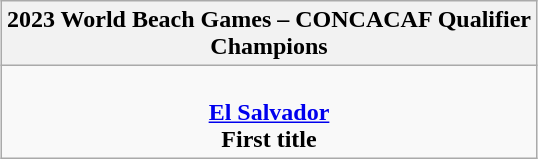<table class="wikitable" style="margin: 0 auto;">
<tr>
<th>2023 World Beach Games – CONCACAF Qualifier<br>Champions</th>
</tr>
<tr>
<td align=center><br><strong><a href='#'>El Salvador</a></strong><br><strong>First title</strong></td>
</tr>
</table>
